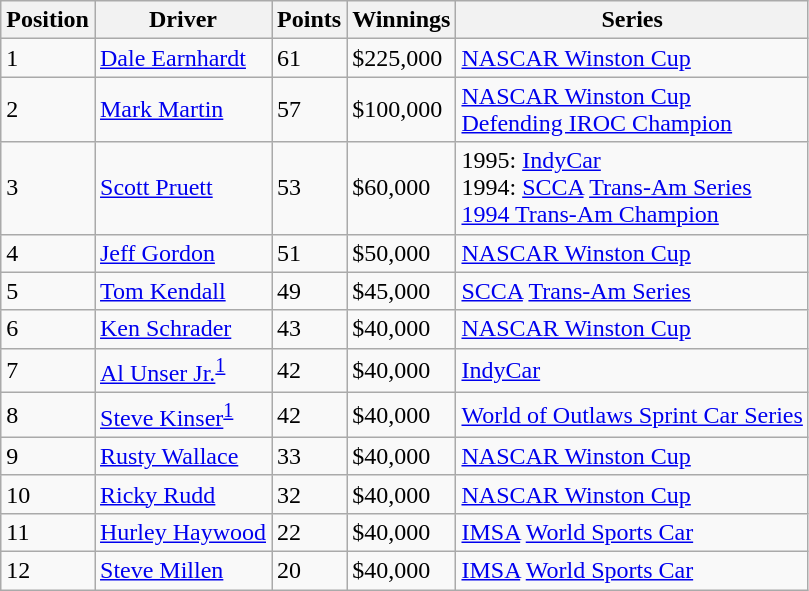<table class="wikitable">
<tr>
<th><strong>Position</strong></th>
<th><strong>Driver</strong></th>
<th><strong>Points</strong></th>
<th><strong>Winnings</strong></th>
<th><strong>Series</strong></th>
</tr>
<tr>
<td>1</td>
<td> <a href='#'>Dale Earnhardt</a></td>
<td>61</td>
<td>$225,000</td>
<td><a href='#'>NASCAR Winston Cup</a></td>
</tr>
<tr>
<td>2</td>
<td> <a href='#'>Mark Martin</a></td>
<td>57</td>
<td>$100,000</td>
<td><a href='#'>NASCAR Winston Cup</a><br><a href='#'>Defending IROC Champion</a></td>
</tr>
<tr>
<td>3</td>
<td> <a href='#'>Scott Pruett</a></td>
<td>53</td>
<td>$60,000</td>
<td>1995: <a href='#'>IndyCar</a><br>1994: <a href='#'>SCCA</a> <a href='#'>Trans-Am Series</a><br><a href='#'>1994 Trans-Am Champion</a></td>
</tr>
<tr>
<td>4</td>
<td> <a href='#'>Jeff Gordon</a></td>
<td>51</td>
<td>$50,000</td>
<td><a href='#'>NASCAR Winston Cup</a></td>
</tr>
<tr>
<td>5</td>
<td> <a href='#'>Tom Kendall</a></td>
<td>49</td>
<td>$45,000</td>
<td><a href='#'>SCCA</a> <a href='#'>Trans-Am Series</a></td>
</tr>
<tr>
<td>6</td>
<td> <a href='#'>Ken Schrader</a></td>
<td>43</td>
<td>$40,000</td>
<td><a href='#'>NASCAR Winston Cup</a></td>
</tr>
<tr>
<td>7</td>
<td> <a href='#'>Al Unser Jr.</a><sup><a href='#'>1</a></sup></td>
<td>42</td>
<td>$40,000</td>
<td><a href='#'>IndyCar</a></td>
</tr>
<tr>
<td>8</td>
<td> <a href='#'>Steve Kinser</a><sup><a href='#'>1</a></sup></td>
<td>42</td>
<td>$40,000</td>
<td><a href='#'>World of Outlaws Sprint Car Series</a></td>
</tr>
<tr>
<td>9</td>
<td> <a href='#'>Rusty Wallace</a></td>
<td>33</td>
<td>$40,000</td>
<td><a href='#'>NASCAR Winston Cup</a></td>
</tr>
<tr>
<td>10</td>
<td> <a href='#'>Ricky Rudd</a></td>
<td>32</td>
<td>$40,000</td>
<td><a href='#'>NASCAR Winston Cup</a></td>
</tr>
<tr>
<td>11</td>
<td> <a href='#'>Hurley Haywood</a></td>
<td>22</td>
<td>$40,000</td>
<td><a href='#'>IMSA</a> <a href='#'>World Sports Car</a></td>
</tr>
<tr>
<td>12</td>
<td> <a href='#'>Steve Millen</a></td>
<td>20</td>
<td>$40,000</td>
<td><a href='#'>IMSA</a> <a href='#'>World Sports Car</a></td>
</tr>
</table>
